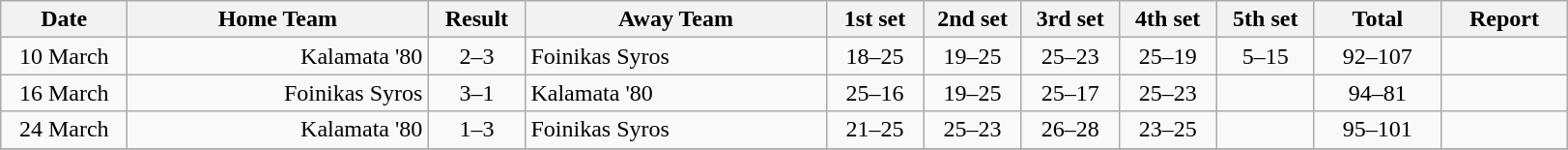<table class="wikitable" style="text-align: center; font-size:100%">
<tr>
<th width="80">Date</th>
<th width="200">Home Team</th>
<th width="60">Result</th>
<th width="200">Away Team</th>
<th width="60">1st set</th>
<th width="60">2nd set</th>
<th width="60">3rd set</th>
<th width="60">4th set</th>
<th width="60">5th set</th>
<th width="80">Total</th>
<th width="80">Report</th>
</tr>
<tr>
<td>10 March</td>
<td align=right>Kalamata '80</td>
<td>2–3</td>
<td align=left>Foinikas Syros</td>
<td>18–25</td>
<td>19–25</td>
<td>25–23</td>
<td>25–19</td>
<td>5–15</td>
<td>92–107</td>
<td></td>
</tr>
<tr>
<td>16 March</td>
<td align=right>Foinikas Syros</td>
<td>3–1</td>
<td align=left>Kalamata '80</td>
<td>25–16</td>
<td>19–25</td>
<td>25–17</td>
<td>25–23</td>
<td></td>
<td>94–81</td>
<td></td>
</tr>
<tr>
<td>24 March</td>
<td align=right>Kalamata '80</td>
<td>1–3</td>
<td align=left>Foinikas Syros</td>
<td>21–25</td>
<td>25–23</td>
<td>26–28</td>
<td>23–25</td>
<td></td>
<td>95–101</td>
<td></td>
</tr>
<tr>
</tr>
</table>
